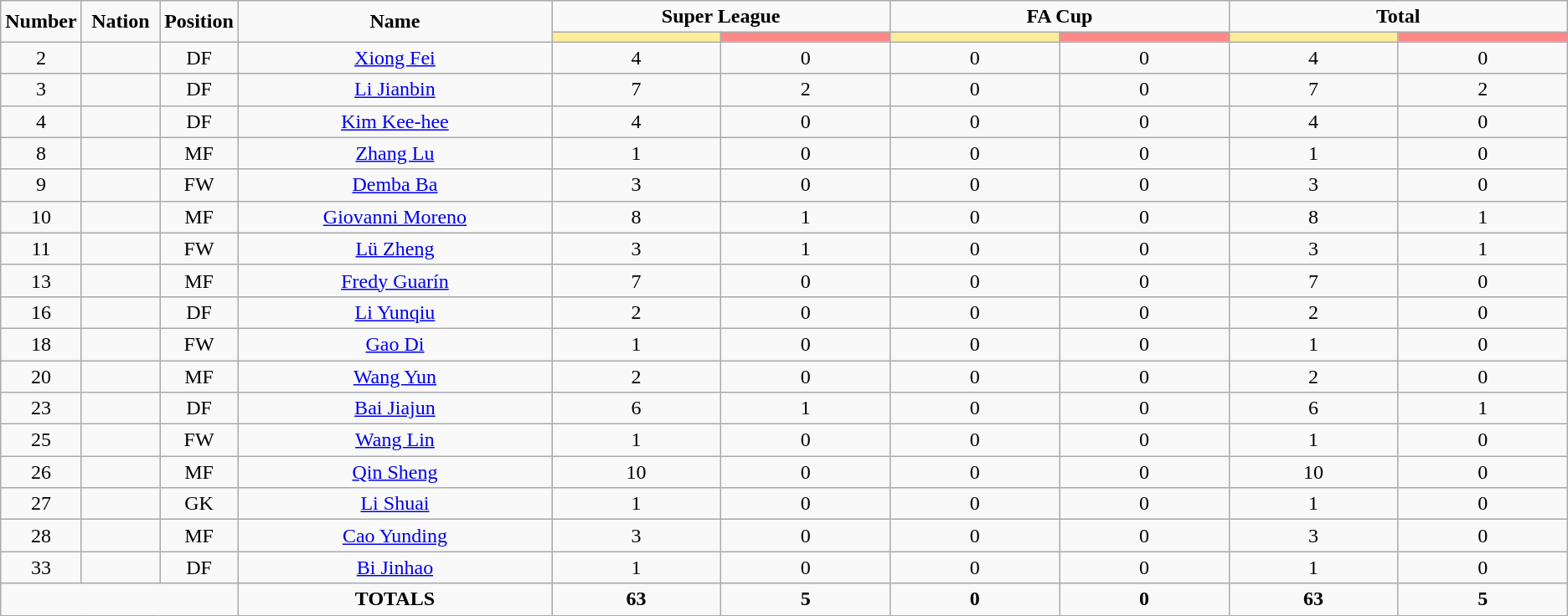<table class="wikitable" style="text-align:center;">
<tr>
<td rowspan="2"  style="width:5%; text-align:center;"><strong>Number</strong></td>
<td rowspan="2"  style="width:5%; text-align:center;"><strong>Nation</strong></td>
<td rowspan="2"  style="width:5%; text-align:center;"><strong>Position</strong></td>
<td rowspan="2"  style="width:20%; text-align:center;"><strong>Name</strong></td>
<td colspan="2" style="text-align:center;"><strong>Super League</strong></td>
<td colspan="2" style="text-align:center;"><strong>FA Cup</strong></td>
<td colspan="2" style="text-align:center;"><strong>Total</strong></td>
</tr>
<tr>
<th style="width:60px; background:#fe9;"></th>
<th style="width:60px; background:#ff8888;"></th>
<th style="width:60px; background:#fe9;"></th>
<th style="width:60px; background:#ff8888;"></th>
<th style="width:60px; background:#fe9;"></th>
<th style="width:60px; background:#ff8888;"></th>
</tr>
<tr>
<td>2</td>
<td></td>
<td>DF</td>
<td><a href='#'>Xiong Fei</a></td>
<td>4</td>
<td>0</td>
<td>0</td>
<td>0</td>
<td>4</td>
<td>0</td>
</tr>
<tr>
<td>3</td>
<td></td>
<td>DF</td>
<td><a href='#'>Li Jianbin</a></td>
<td>7</td>
<td>2</td>
<td>0</td>
<td>0</td>
<td>7</td>
<td>2</td>
</tr>
<tr>
<td>4</td>
<td></td>
<td>DF</td>
<td><a href='#'>Kim Kee-hee</a></td>
<td>4</td>
<td>0</td>
<td>0</td>
<td>0</td>
<td>4</td>
<td>0</td>
</tr>
<tr>
<td>8</td>
<td></td>
<td>MF</td>
<td><a href='#'>Zhang Lu</a></td>
<td>1</td>
<td>0</td>
<td>0</td>
<td>0</td>
<td>1</td>
<td>0</td>
</tr>
<tr>
<td>9</td>
<td></td>
<td>FW</td>
<td><a href='#'>Demba Ba</a></td>
<td>3</td>
<td>0</td>
<td>0</td>
<td>0</td>
<td>3</td>
<td>0</td>
</tr>
<tr>
<td>10</td>
<td></td>
<td>MF</td>
<td><a href='#'>Giovanni Moreno</a></td>
<td>8</td>
<td>1</td>
<td>0</td>
<td>0</td>
<td>8</td>
<td>1</td>
</tr>
<tr>
<td>11</td>
<td></td>
<td>FW</td>
<td><a href='#'>Lü Zheng</a></td>
<td>3</td>
<td>1</td>
<td>0</td>
<td>0</td>
<td>3</td>
<td>1</td>
</tr>
<tr>
<td>13</td>
<td></td>
<td>MF</td>
<td><a href='#'>Fredy Guarín</a></td>
<td>7</td>
<td>0</td>
<td>0</td>
<td>0</td>
<td>7</td>
<td>0</td>
</tr>
<tr>
<td>16</td>
<td></td>
<td>DF</td>
<td><a href='#'>Li Yunqiu</a></td>
<td>2</td>
<td>0</td>
<td>0</td>
<td>0</td>
<td>2</td>
<td>0</td>
</tr>
<tr>
<td>18</td>
<td></td>
<td>FW</td>
<td><a href='#'>Gao Di</a></td>
<td>1</td>
<td>0</td>
<td>0</td>
<td>0</td>
<td>1</td>
<td>0</td>
</tr>
<tr>
<td>20</td>
<td></td>
<td>MF</td>
<td><a href='#'>Wang Yun</a></td>
<td>2</td>
<td>0</td>
<td>0</td>
<td>0</td>
<td>2</td>
<td>0</td>
</tr>
<tr>
<td>23</td>
<td></td>
<td>DF</td>
<td><a href='#'>Bai Jiajun</a></td>
<td>6</td>
<td>1</td>
<td>0</td>
<td>0</td>
<td>6</td>
<td>1</td>
</tr>
<tr>
<td>25</td>
<td></td>
<td>FW</td>
<td><a href='#'>Wang Lin</a></td>
<td>1</td>
<td>0</td>
<td>0</td>
<td>0</td>
<td>1</td>
<td>0</td>
</tr>
<tr>
<td>26</td>
<td></td>
<td>MF</td>
<td><a href='#'>Qin Sheng</a></td>
<td>10</td>
<td>0</td>
<td>0</td>
<td>0</td>
<td>10</td>
<td>0</td>
</tr>
<tr>
<td>27</td>
<td></td>
<td>GK</td>
<td><a href='#'>Li Shuai</a></td>
<td>1</td>
<td>0</td>
<td>0</td>
<td>0</td>
<td>1</td>
<td>0</td>
</tr>
<tr>
<td>28</td>
<td></td>
<td>MF</td>
<td><a href='#'>Cao Yunding</a></td>
<td>3</td>
<td>0</td>
<td>0</td>
<td>0</td>
<td>3</td>
<td>0</td>
</tr>
<tr>
<td>33</td>
<td></td>
<td>DF</td>
<td><a href='#'>Bi Jinhao</a></td>
<td>1</td>
<td>0</td>
<td>0</td>
<td>0</td>
<td>1</td>
<td>0</td>
</tr>
<tr>
<td colspan="3"></td>
<td><strong>TOTALS</strong></td>
<td><strong>63</strong></td>
<td><strong>5</strong></td>
<td><strong>0</strong></td>
<td><strong>0</strong></td>
<td><strong>63</strong></td>
<td><strong>5</strong></td>
</tr>
</table>
